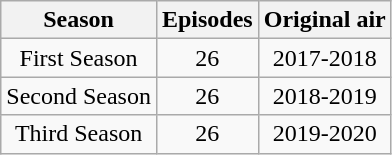<table class="wikitable" style="text-align:center">
<tr>
<th>Season</th>
<th>Episodes</th>
<th>Original air</th>
</tr>
<tr>
<td>First Season</td>
<td>26</td>
<td>2017-2018</td>
</tr>
<tr>
<td>Second Season</td>
<td>26</td>
<td>2018-2019</td>
</tr>
<tr>
<td>Third Season</td>
<td>26</td>
<td>2019-2020</td>
</tr>
</table>
